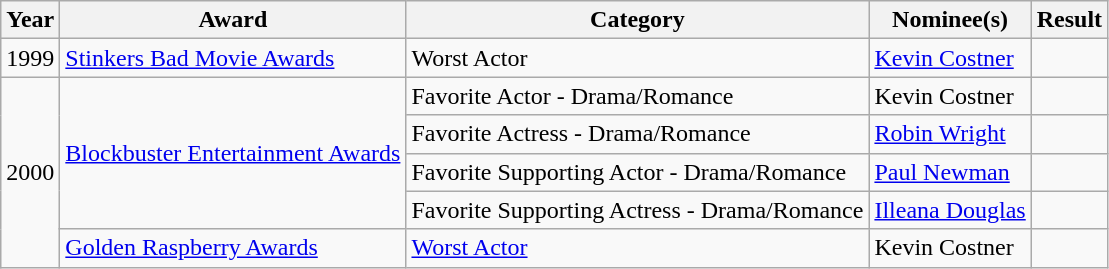<table class="wikitable">
<tr>
<th>Year</th>
<th>Award</th>
<th>Category</th>
<th>Nominee(s)</th>
<th>Result</th>
</tr>
<tr>
<td>1999</td>
<td><a href='#'>Stinkers Bad Movie Awards</a></td>
<td>Worst Actor</td>
<td><a href='#'>Kevin Costner</a></td>
<td></td>
</tr>
<tr>
<td rowspan="5">2000</td>
<td rowspan="4"><a href='#'>Blockbuster Entertainment Awards</a></td>
<td>Favorite Actor - Drama/Romance</td>
<td>Kevin Costner</td>
<td></td>
</tr>
<tr>
<td>Favorite Actress - Drama/Romance</td>
<td><a href='#'>Robin Wright</a></td>
<td></td>
</tr>
<tr>
<td>Favorite Supporting Actor - Drama/Romance</td>
<td><a href='#'>Paul Newman</a></td>
<td></td>
</tr>
<tr>
<td>Favorite Supporting Actress - Drama/Romance</td>
<td><a href='#'>Illeana Douglas</a></td>
<td></td>
</tr>
<tr>
<td><a href='#'>Golden Raspberry Awards</a></td>
<td><a href='#'>Worst Actor</a></td>
<td>Kevin Costner</td>
<td></td>
</tr>
</table>
